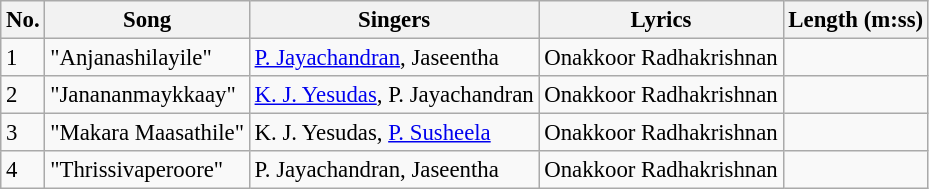<table class="wikitable" style="font-size:95%;">
<tr>
<th>No.</th>
<th>Song</th>
<th>Singers</th>
<th>Lyrics</th>
<th>Length (m:ss)</th>
</tr>
<tr>
<td>1</td>
<td>"Anjanashilayile"</td>
<td><a href='#'>P. Jayachandran</a>, Jaseentha</td>
<td>Onakkoor Radhakrishnan</td>
<td></td>
</tr>
<tr>
<td>2</td>
<td>"Janananmaykkaay"</td>
<td><a href='#'>K. J. Yesudas</a>, P. Jayachandran</td>
<td>Onakkoor Radhakrishnan</td>
<td></td>
</tr>
<tr>
<td>3</td>
<td>"Makara Maasathile"</td>
<td>K. J. Yesudas, <a href='#'>P. Susheela</a></td>
<td>Onakkoor Radhakrishnan</td>
<td></td>
</tr>
<tr>
<td>4</td>
<td>"Thrissivaperoore"</td>
<td>P. Jayachandran, Jaseentha</td>
<td>Onakkoor Radhakrishnan</td>
<td></td>
</tr>
</table>
